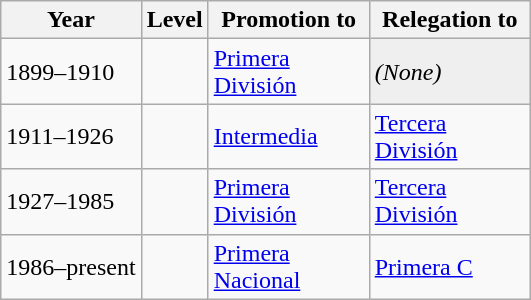<table class="wikitable sortable">
<tr>
<th width=>Year</th>
<th width=>Level</th>
<th width=100px>Promotion to</th>
<th width=100px>Relegation to</th>
</tr>
<tr>
<td>1899–1910</td>
<td></td>
<td><a href='#'>Primera División</a></td>
<td style=background:#efefef><em>(None)</em> </td>
</tr>
<tr>
<td>1911–1926</td>
<td></td>
<td><a href='#'>Intermedia</a></td>
<td><a href='#'>Tercera División</a></td>
</tr>
<tr>
<td>1927–1985</td>
<td></td>
<td><a href='#'>Primera División</a></td>
<td><a href='#'>Tercera División</a></td>
</tr>
<tr>
<td>1986–present</td>
<td></td>
<td><a href='#'>Primera Nacional</a></td>
<td><a href='#'>Primera C</a></td>
</tr>
</table>
